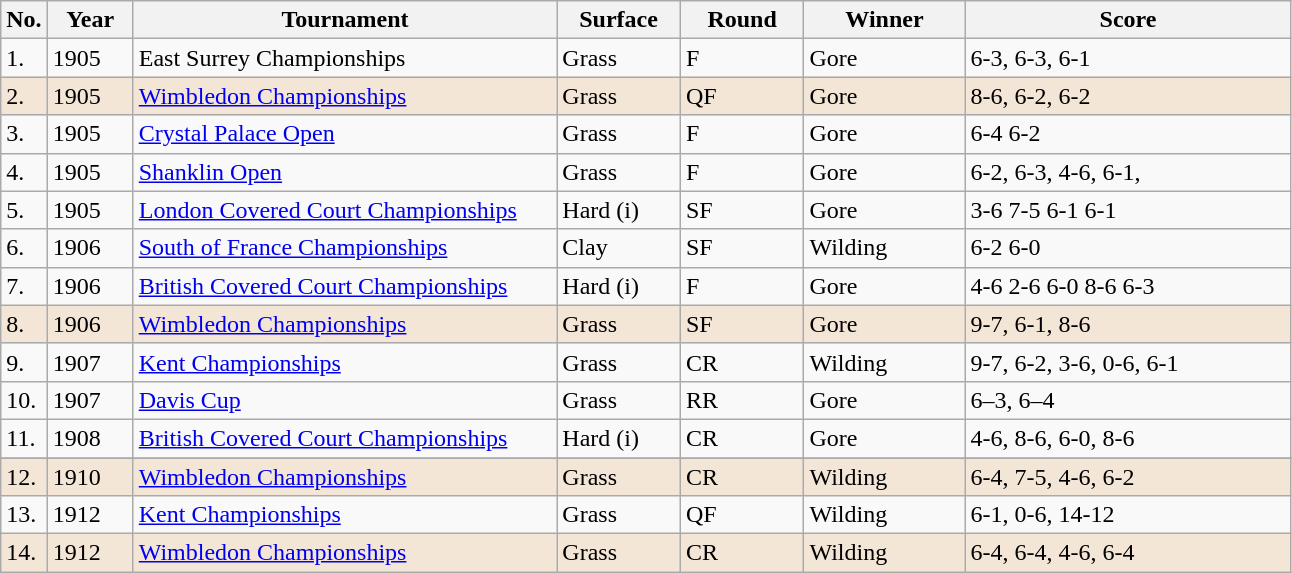<table class="sortable wikitable">
<tr>
<th>No.</th>
<th width=50>Year</th>
<th width=275>Tournament</th>
<th width=75>Surface</th>
<th width=75>Round</th>
<th width=100>Winner</th>
<th width=210 class="unsortable">Score</th>
</tr>
<tr>
<td>1.</td>
<td>1905</td>
<td>East Surrey Championships</td>
<td>Grass</td>
<td>F</td>
<td> Gore</td>
<td>6-3, 6-3, 6-1</td>
</tr>
<tr bgcolor=#F3E6D7>
<td>2.</td>
<td>1905</td>
<td><a href='#'>Wimbledon Championships</a></td>
<td>Grass</td>
<td>QF</td>
<td> Gore</td>
<td>8-6, 6-2, 6-2</td>
</tr>
<tr>
<td>3.</td>
<td>1905</td>
<td><a href='#'>Crystal Palace Open</a></td>
<td>Grass</td>
<td>F</td>
<td> Gore</td>
<td>6-4 6-2</td>
</tr>
<tr>
<td>4.</td>
<td>1905</td>
<td><a href='#'>Shanklin Open</a></td>
<td>Grass</td>
<td>F</td>
<td> Gore</td>
<td>6-2, 6-3, 4-6, 6-1,</td>
</tr>
<tr>
<td>5.</td>
<td>1905</td>
<td><a href='#'>London Covered Court Championships</a></td>
<td>Hard (i)</td>
<td>SF</td>
<td> Gore</td>
<td>3-6 7-5 6-1 6-1</td>
</tr>
<tr>
<td>6.</td>
<td>1906</td>
<td><a href='#'>South of France Championships</a></td>
<td>Clay</td>
<td>SF</td>
<td> Wilding</td>
<td>6-2 6-0</td>
</tr>
<tr>
<td>7.</td>
<td>1906</td>
<td><a href='#'>British Covered Court Championships</a></td>
<td>Hard (i)</td>
<td>F</td>
<td> Gore</td>
<td>4-6 2-6 6-0 8-6 6-3</td>
</tr>
<tr bgcolor=#F3E6D7>
<td>8.</td>
<td>1906</td>
<td><a href='#'>Wimbledon Championships</a></td>
<td>Grass</td>
<td>SF</td>
<td> Gore</td>
<td>9-7, 6-1, 8-6</td>
</tr>
<tr>
<td>9.</td>
<td>1907</td>
<td><a href='#'>Kent Championships</a></td>
<td>Grass</td>
<td>CR</td>
<td> Wilding</td>
<td>9-7, 6-2, 3-6, 0-6, 6-1</td>
</tr>
<tr>
<td>10.</td>
<td>1907</td>
<td><a href='#'>Davis Cup</a></td>
<td>Grass</td>
<td>RR</td>
<td> Gore</td>
<td>6–3, 6–4</td>
</tr>
<tr>
<td>11.</td>
<td>1908</td>
<td><a href='#'>British Covered Court Championships</a></td>
<td>Hard (i)</td>
<td>CR</td>
<td> Gore</td>
<td>4-6, 8-6, 6-0, 8-6</td>
</tr>
<tr>
</tr>
<tr bgcolor=#F3E6D7>
<td>12.</td>
<td>1910</td>
<td><a href='#'>Wimbledon Championships</a></td>
<td>Grass</td>
<td>CR</td>
<td> Wilding</td>
<td>6-4, 7-5, 4-6, 6-2</td>
</tr>
<tr>
<td>13.</td>
<td>1912</td>
<td><a href='#'>Kent Championships</a></td>
<td>Grass</td>
<td>QF</td>
<td> Wilding</td>
<td>6-1, 0-6, 14-12</td>
</tr>
<tr bgcolor=#F3E6D7>
<td>14.</td>
<td>1912</td>
<td><a href='#'>Wimbledon Championships</a></td>
<td>Grass</td>
<td>CR</td>
<td> Wilding</td>
<td>6-4, 6-4, 4-6, 6-4</td>
</tr>
</table>
